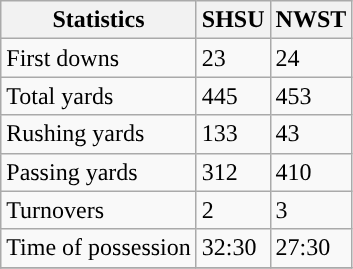<table class="wikitable" style="float: left;">
<tr>
<th>Statistics</th>
<th>SHSU</th>
<th>NWST</th>
</tr>
<tr>
<td>First downs</td>
<td>23</td>
<td>24</td>
</tr>
<tr>
<td>Total yards</td>
<td>445</td>
<td>453</td>
</tr>
<tr>
<td>Rushing yards</td>
<td>133</td>
<td>43</td>
</tr>
<tr>
<td>Passing yards</td>
<td>312</td>
<td>410</td>
</tr>
<tr>
<td>Turnovers</td>
<td>2</td>
<td>3</td>
</tr>
<tr>
<td>Time of possession</td>
<td>32:30</td>
<td>27:30</td>
</tr>
<tr>
</tr>
</table>
